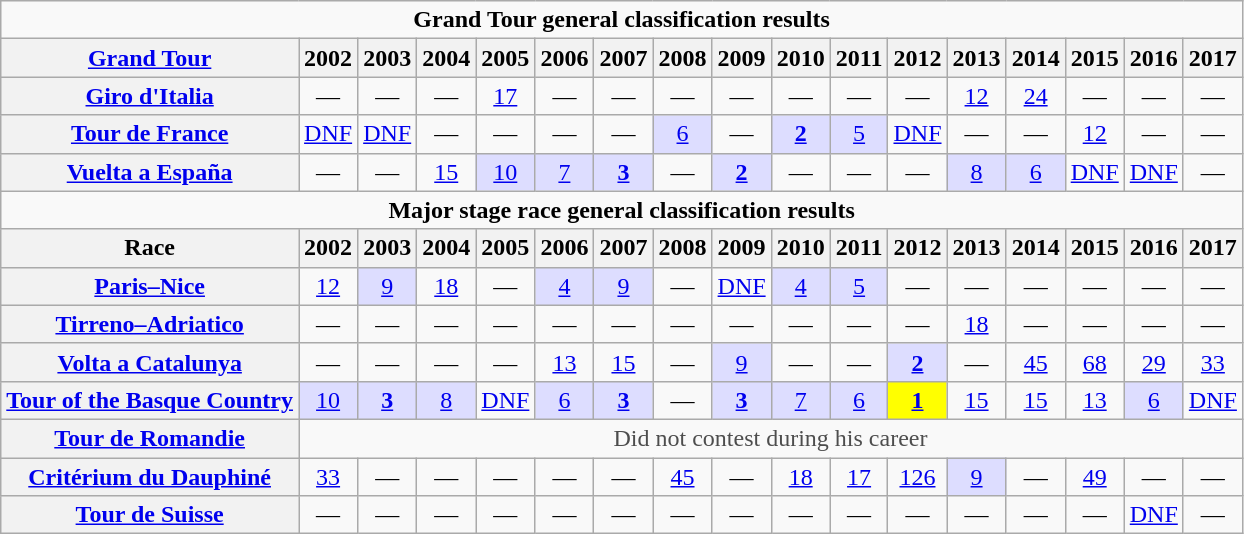<table class="wikitable plainrowheaders">
<tr>
<td colspan=17 align="center"><strong>Grand Tour general classification results</strong></td>
</tr>
<tr>
<th scope="col"><a href='#'>Grand Tour</a></th>
<th scope="col">2002</th>
<th scope="col">2003</th>
<th scope="col">2004</th>
<th scope="col">2005</th>
<th scope="col">2006</th>
<th scope="col">2007</th>
<th scope="col">2008</th>
<th scope="col">2009</th>
<th scope="col">2010</th>
<th scope="col">2011</th>
<th scope="col">2012</th>
<th scope="col">2013</th>
<th scope="col">2014</th>
<th scope="col">2015</th>
<th scope="col">2016</th>
<th scope="col">2017</th>
</tr>
<tr style="text-align:center;">
<th scope="row"> <a href='#'>Giro d'Italia</a></th>
<td>—</td>
<td>—</td>
<td>—</td>
<td><a href='#'>17</a></td>
<td>—</td>
<td>—</td>
<td>—</td>
<td>—</td>
<td>—</td>
<td>—</td>
<td>—</td>
<td><a href='#'>12</a></td>
<td><a href='#'>24</a></td>
<td>—</td>
<td>—</td>
<td>—</td>
</tr>
<tr style="text-align:center;">
<th scope="row"> <a href='#'>Tour de France</a></th>
<td><a href='#'>DNF</a></td>
<td><a href='#'>DNF</a></td>
<td>—</td>
<td>—</td>
<td>—</td>
<td>—</td>
<td style="background:#ddf;"><a href='#'>6</a></td>
<td>—</td>
<td style="background:#ddf;"><a href='#'><strong>2</strong></a></td>
<td style="background:#ddf;"><a href='#'>5</a></td>
<td><a href='#'>DNF</a></td>
<td>—</td>
<td>—</td>
<td><a href='#'>12</a></td>
<td>—</td>
<td>—</td>
</tr>
<tr style="text-align:center;">
<th scope="row"> <a href='#'>Vuelta a España</a></th>
<td>—</td>
<td>—</td>
<td><a href='#'>15</a></td>
<td style="background:#ddf;"><a href='#'>10</a></td>
<td style="background:#ddf;"><a href='#'>7</a></td>
<td style="background:#ddf;"><a href='#'><strong>3</strong></a></td>
<td>—</td>
<td style="background:#ddf;"><a href='#'><strong>2</strong></a></td>
<td>—</td>
<td>—</td>
<td>—</td>
<td style="background:#ddf;"><a href='#'>8</a></td>
<td style="background:#ddf;"><a href='#'>6</a></td>
<td><a href='#'>DNF</a></td>
<td><a href='#'>DNF</a></td>
<td>—</td>
</tr>
<tr>
<td colspan=17 align="center"><strong>Major stage race general classification results</strong></td>
</tr>
<tr>
<th>Race</th>
<th scope="col">2002</th>
<th scope="col">2003</th>
<th scope="col">2004</th>
<th scope="col">2005</th>
<th scope="col">2006</th>
<th scope="col">2007</th>
<th scope="col">2008</th>
<th scope="col">2009</th>
<th scope="col">2010</th>
<th scope="col">2011</th>
<th scope="col">2012</th>
<th scope="col">2013</th>
<th scope="col">2014</th>
<th scope="col">2015</th>
<th scope="col">2016</th>
<th scope="col">2017</th>
</tr>
<tr style="text-align:center;">
<th scope="row"> <a href='#'>Paris–Nice</a></th>
<td><a href='#'>12</a></td>
<td style="background:#ddf;"><a href='#'>9</a></td>
<td><a href='#'>18</a></td>
<td>—</td>
<td style="background:#ddf;"><a href='#'>4</a></td>
<td style="background:#ddf;"><a href='#'>9</a></td>
<td>—</td>
<td><a href='#'>DNF</a></td>
<td style="background:#ddf;"><a href='#'>4</a></td>
<td style="background:#ddf;"><a href='#'>5</a></td>
<td>—</td>
<td>—</td>
<td>—</td>
<td>—</td>
<td>—</td>
<td>—</td>
</tr>
<tr style="text-align:center;">
<th scope="row"> <a href='#'>Tirreno–Adriatico</a></th>
<td>—</td>
<td>—</td>
<td>—</td>
<td>—</td>
<td>—</td>
<td>—</td>
<td>—</td>
<td>—</td>
<td>—</td>
<td>—</td>
<td>—</td>
<td><a href='#'>18</a></td>
<td>—</td>
<td>—</td>
<td>—</td>
<td>—</td>
</tr>
<tr style="text-align:center;">
<th scope="row"> <a href='#'>Volta a Catalunya</a></th>
<td>—</td>
<td>—</td>
<td>—</td>
<td>—</td>
<td><a href='#'>13</a></td>
<td><a href='#'>15</a></td>
<td>—</td>
<td style="background:#ddf;"><a href='#'>9</a></td>
<td>—</td>
<td>—</td>
<td style="background:#ddf;"><a href='#'><strong>2</strong></a></td>
<td>—</td>
<td><a href='#'>45</a></td>
<td><a href='#'>68</a></td>
<td><a href='#'>29</a></td>
<td><a href='#'>33</a></td>
</tr>
<tr style="text-align:center;">
<th scope="row"> <a href='#'>Tour of the Basque Country</a></th>
<td style="background:#ddf;"><a href='#'>10</a></td>
<td style="background:#ddf;"><a href='#'><strong>3</strong></a></td>
<td style="background:#ddf;"><a href='#'>8</a></td>
<td><a href='#'>DNF</a></td>
<td style="background:#ddf;"><a href='#'>6</a></td>
<td style="background:#ddf;"><a href='#'><strong>3</strong></a></td>
<td>—</td>
<td style="background:#ddf;"><a href='#'><strong>3</strong></a></td>
<td style="background:#ddf;"><a href='#'>7</a></td>
<td style="background:#ddf;"><a href='#'>6</a></td>
<td style="background:yellow;"><a href='#'><strong>1</strong></a></td>
<td><a href='#'>15</a></td>
<td><a href='#'>15</a></td>
<td><a href='#'>13</a></td>
<td style="background:#ddf;"><a href='#'>6</a></td>
<td><a href='#'>DNF</a></td>
</tr>
<tr style="text-align:center;">
<th scope="row"> <a href='#'>Tour de Romandie</a></th>
<td style="color:#4d4d4d;" colspan=16>Did not contest during his career</td>
</tr>
<tr style="text-align:center;">
<th scope="row"> <a href='#'>Critérium du Dauphiné</a></th>
<td><a href='#'>33</a></td>
<td>—</td>
<td>—</td>
<td>—</td>
<td>—</td>
<td>—</td>
<td><a href='#'>45</a></td>
<td>—</td>
<td><a href='#'>18</a></td>
<td><a href='#'>17</a></td>
<td><a href='#'>126</a></td>
<td style="background:#ddf;"><a href='#'>9</a></td>
<td>—</td>
<td><a href='#'>49</a></td>
<td>—</td>
<td>—</td>
</tr>
<tr style="text-align:center;">
<th scope="row"> <a href='#'>Tour de Suisse</a></th>
<td>—</td>
<td>—</td>
<td>—</td>
<td>—</td>
<td>—</td>
<td>—</td>
<td>—</td>
<td>—</td>
<td>—</td>
<td>—</td>
<td>—</td>
<td>—</td>
<td>—</td>
<td>—</td>
<td><a href='#'>DNF</a></td>
<td>—</td>
</tr>
</table>
